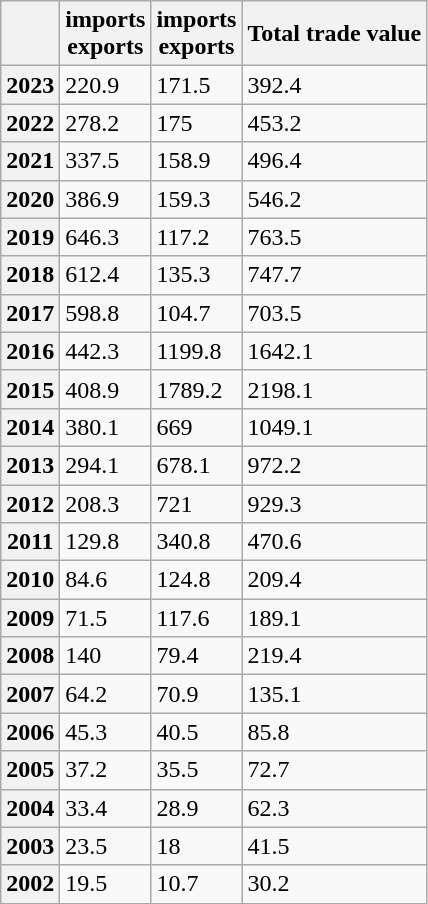<table class="wikitable">
<tr>
<th></th>
<th> imports<br> exports</th>
<th> imports<br> exports</th>
<th>Total trade value</th>
</tr>
<tr>
<th>2023</th>
<td>220.9</td>
<td>171.5</td>
<td>392.4</td>
</tr>
<tr>
<th>2022</th>
<td>278.2</td>
<td>175</td>
<td>453.2</td>
</tr>
<tr>
<th>2021</th>
<td>337.5</td>
<td>158.9</td>
<td>496.4</td>
</tr>
<tr>
<th>2020</th>
<td>386.9</td>
<td>159.3</td>
<td>546.2</td>
</tr>
<tr>
<th>2019</th>
<td>646.3</td>
<td>117.2</td>
<td>763.5</td>
</tr>
<tr>
<th>2018</th>
<td>612.4</td>
<td>135.3</td>
<td>747.7</td>
</tr>
<tr>
<th>2017</th>
<td>598.8</td>
<td>104.7</td>
<td>703.5</td>
</tr>
<tr>
<th>2016</th>
<td>442.3</td>
<td>1199.8</td>
<td>1642.1</td>
</tr>
<tr>
<th>2015</th>
<td>408.9</td>
<td>1789.2</td>
<td>2198.1</td>
</tr>
<tr>
<th>2014</th>
<td>380.1</td>
<td>669</td>
<td>1049.1</td>
</tr>
<tr>
<th>2013</th>
<td>294.1</td>
<td>678.1</td>
<td>972.2</td>
</tr>
<tr>
<th>2012</th>
<td>208.3</td>
<td>721</td>
<td>929.3</td>
</tr>
<tr>
<th>2011</th>
<td>129.8</td>
<td>340.8</td>
<td>470.6</td>
</tr>
<tr>
<th>2010</th>
<td>84.6</td>
<td>124.8</td>
<td>209.4</td>
</tr>
<tr>
<th>2009</th>
<td>71.5</td>
<td>117.6</td>
<td>189.1</td>
</tr>
<tr>
<th>2008</th>
<td>140</td>
<td>79.4</td>
<td>219.4</td>
</tr>
<tr>
<th>2007</th>
<td>64.2</td>
<td>70.9</td>
<td>135.1</td>
</tr>
<tr>
<th>2006</th>
<td>45.3</td>
<td>40.5</td>
<td>85.8</td>
</tr>
<tr>
<th>2005</th>
<td>37.2</td>
<td>35.5</td>
<td>72.7</td>
</tr>
<tr>
<th>2004</th>
<td>33.4</td>
<td>28.9</td>
<td>62.3</td>
</tr>
<tr>
<th>2003</th>
<td>23.5</td>
<td>18</td>
<td>41.5</td>
</tr>
<tr>
<th>2002</th>
<td>19.5</td>
<td>10.7</td>
<td>30.2</td>
</tr>
</table>
